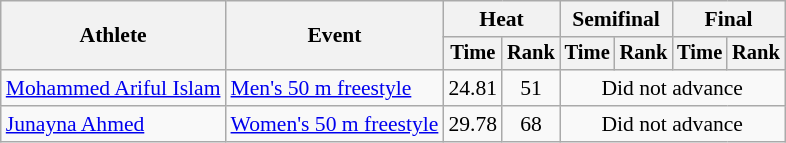<table class=wikitable style="font-size:90%">
<tr>
<th rowspan="2">Athlete</th>
<th rowspan="2">Event</th>
<th colspan="2">Heat</th>
<th colspan="2">Semifinal</th>
<th colspan="2">Final</th>
</tr>
<tr style="font-size:95%">
<th>Time</th>
<th>Rank</th>
<th>Time</th>
<th>Rank</th>
<th>Time</th>
<th>Rank</th>
</tr>
<tr align=center>
<td align=left><a href='#'>Mohammed Ariful Islam</a></td>
<td align=left><a href='#'>Men's 50 m freestyle</a></td>
<td>24.81</td>
<td>51</td>
<td colspan="4">Did not advance</td>
</tr>
<tr align=center>
<td align=left><a href='#'>Junayna Ahmed</a></td>
<td align=left><a href='#'>Women's 50 m freestyle</a></td>
<td>29.78</td>
<td>68</td>
<td colspan="4">Did not advance</td>
</tr>
</table>
